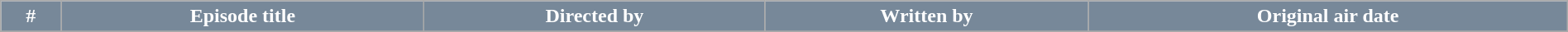<table class="wikitable plainrowheaders" style="margin: auto; width: 100%">
<tr>
<th style="background:#778899; color:#fff;">#</th>
<th style="background:#778899; color:#fff;">Episode title</th>
<th style="background:#778899; color:#fff;">Directed by</th>
<th style="background:#778899; color:#fff;">Written by</th>
<th style="background:#778899; color:#fff;">Original air date</th>
</tr>
<tr>
</tr>
</table>
